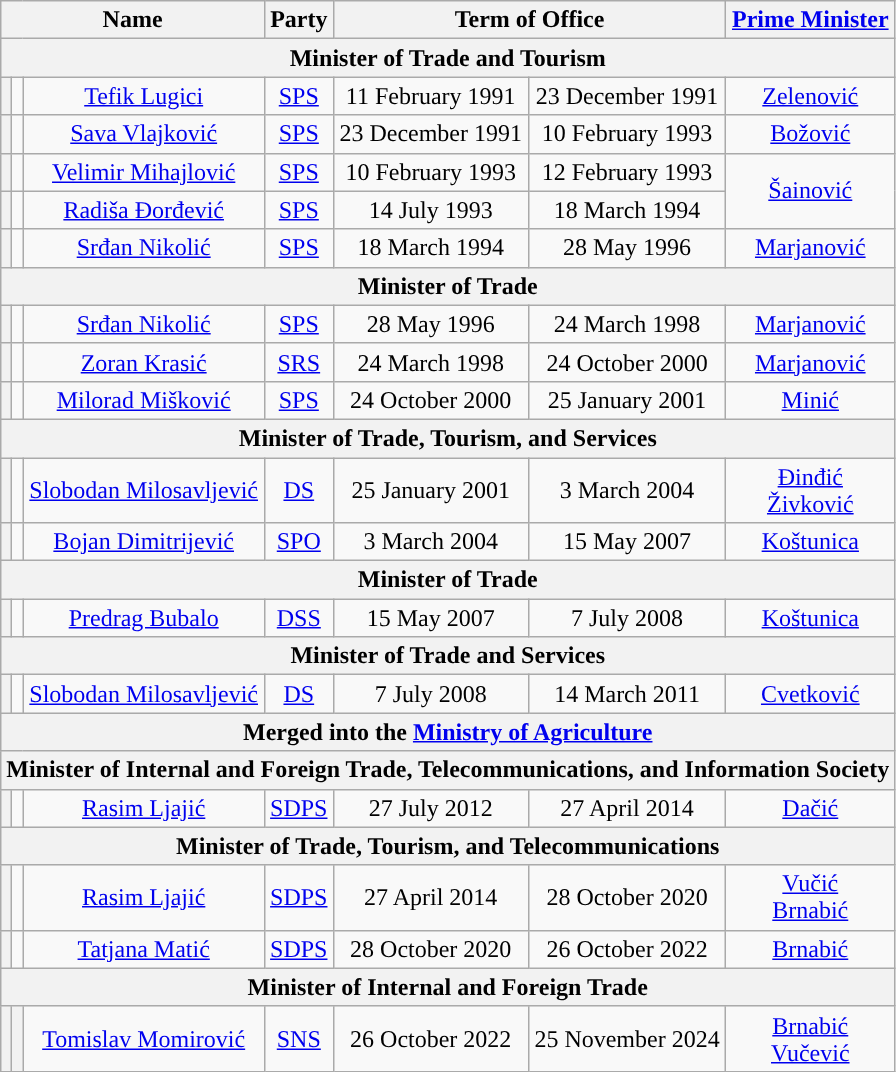<table class="wikitable" style="text-align:center;">
<tr>
<th colspan=3>Name<br></th>
<th>Party</th>
<th colspan=2>Term of Office</th>
<th><a href='#'>Prime Minister</a><br></th>
</tr>
<tr>
<th colspan="7">Minister of Trade and Tourism</th>
</tr>
<tr>
<th style="background:"></th>
<td></td>
<td><a href='#'>Tefik Lugici</a><br></td>
<td><a href='#'>SPS</a></td>
<td>11 February 1991</td>
<td>23 December 1991</td>
<td><a href='#'>Zelenović</a> </td>
</tr>
<tr>
<th style="background:"></th>
<td></td>
<td><a href='#'>Sava Vlajković</a><br></td>
<td><a href='#'>SPS</a></td>
<td>23 December 1991</td>
<td>10 February 1993</td>
<td><a href='#'>Božović</a> </td>
</tr>
<tr>
<th style="background:"></th>
<td></td>
<td><a href='#'>Velimir Mihajlović</a></td>
<td><a href='#'>SPS</a></td>
<td>10 February 1993</td>
<td>12 February 1993</td>
<td rowspan=2><a href='#'>Šainović</a> </td>
</tr>
<tr>
<th style="background:"></th>
<td></td>
<td><a href='#'>Radiša Đorđević</a></td>
<td><a href='#'>SPS</a></td>
<td>14 July 1993</td>
<td>18 March 1994</td>
</tr>
<tr>
<th style="background:"></th>
<td></td>
<td><a href='#'>Srđan Nikolić</a><br></td>
<td><a href='#'>SPS</a></td>
<td>18 March 1994</td>
<td>28 May 1996</td>
<td><a href='#'>Marjanović</a> </td>
</tr>
<tr>
<th colspan="7">Minister of Trade</th>
</tr>
<tr>
<th style="background:"></th>
<td></td>
<td><a href='#'>Srđan Nikolić</a><br></td>
<td><a href='#'>SPS</a></td>
<td>28 May 1996</td>
<td>24 March 1998</td>
<td><a href='#'>Marjanović</a> </td>
</tr>
<tr>
<th style="background:"></th>
<td></td>
<td><a href='#'>Zoran Krasić</a><br></td>
<td><a href='#'>SRS</a></td>
<td>24 March 1998</td>
<td>24 October 2000</td>
<td><a href='#'>Marjanović</a> </td>
</tr>
<tr>
<th style="background:"></th>
<td></td>
<td><a href='#'>Milorad Mišković</a><br></td>
<td><a href='#'>SPS</a></td>
<td>24 October 2000</td>
<td>25 January 2001</td>
<td><a href='#'>Minić</a> </td>
</tr>
<tr>
<th colspan="7">Minister of Trade, Tourism, and Services</th>
</tr>
<tr>
<th style="background:"></th>
<td></td>
<td><a href='#'>Slobodan Milosavljević</a><br></td>
<td><a href='#'>DS</a></td>
<td>25 January 2001</td>
<td>3 March 2004</td>
<td><a href='#'>Đinđić</a> <br><a href='#'>Živković</a> </td>
</tr>
<tr>
<th style="background:"></th>
<td></td>
<td><a href='#'>Bojan Dimitrijević</a><br></td>
<td><a href='#'>SPO</a></td>
<td>3 March 2004</td>
<td>15 May 2007</td>
<td><a href='#'>Koštunica</a> </td>
</tr>
<tr>
<th colspan="7">Minister of Trade</th>
</tr>
<tr>
<th style="background:"></th>
<td></td>
<td><a href='#'>Predrag Bubalo</a><br></td>
<td><a href='#'>DSS</a></td>
<td>15 May 2007</td>
<td>7 July 2008</td>
<td><a href='#'>Koštunica</a> </td>
</tr>
<tr>
<th colspan="7">Minister of Trade and Services</th>
</tr>
<tr>
<th style="background:"></th>
<td></td>
<td><a href='#'>Slobodan Milosavljević</a><br></td>
<td><a href='#'>DS</a></td>
<td>7 July 2008</td>
<td>14 March 2011</td>
<td><a href='#'>Cvetković</a> </td>
</tr>
<tr>
<th colspan="7">Merged into the <a href='#'>Ministry of Agriculture</a></th>
</tr>
<tr>
<th colspan="7">Minister of Internal and Foreign Trade, Telecommunications, and Information Society</th>
</tr>
<tr>
<th style="background:"></th>
<td></td>
<td><a href='#'>Rasim Ljajić</a><br></td>
<td><a href='#'>SDPS</a></td>
<td>27 July 2012</td>
<td>27 April 2014</td>
<td><a href='#'>Dačić</a> </td>
</tr>
<tr>
<th colspan="7">Minister of Trade, Tourism, and Telecommunications</th>
</tr>
<tr>
<th style="background:"></th>
<td></td>
<td><a href='#'>Rasim Ljajić</a><br></td>
<td><a href='#'>SDPS</a></td>
<td>27 April 2014</td>
<td>28 October 2020</td>
<td><a href='#'>Vučić</a> <br><a href='#'>Brnabić</a> </td>
</tr>
<tr>
<th style="background:"></th>
<td></td>
<td><a href='#'>Tatjana Matić</a><br></td>
<td><a href='#'>SDPS</a></td>
<td>28 October 2020</td>
<td>26 October 2022</td>
<td><a href='#'>Brnabić</a> </td>
</tr>
<tr>
<th colspan="7">Minister of Internal and Foreign Trade</th>
</tr>
<tr>
<th style="background:"></th>
<th></th>
<td><a href='#'>Tomislav Momirović</a><br></td>
<td><a href='#'>SNS</a></td>
<td>26 October 2022</td>
<td>25 November 2024</td>
<td><a href='#'>Brnabić</a> <br><a href='#'>Vučević</a> </td>
</tr>
</table>
